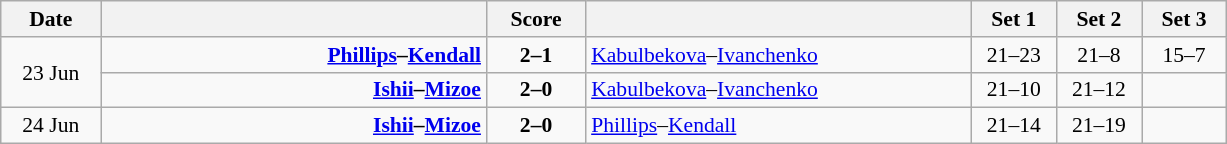<table class="wikitable" style="text-align: center; font-size:90% ">
<tr>
<th width="60">Date</th>
<th align="right" width="250"></th>
<th width="60">Score</th>
<th align="left" width="250"></th>
<th width="50">Set 1</th>
<th width="50">Set 2</th>
<th width="50">Set 3</th>
</tr>
<tr>
<td rowspan=2>23 Jun</td>
<td align=right><strong><a href='#'>Phillips</a>–<a href='#'>Kendall</a> </strong></td>
<td align=center><strong>2–1</strong></td>
<td align=left> <a href='#'>Kabulbekova</a>–<a href='#'>Ivanchenko</a></td>
<td>21–23</td>
<td>21–8</td>
<td>15–7</td>
</tr>
<tr>
<td align=right><strong><a href='#'>Ishii</a>–<a href='#'>Mizoe</a> </strong></td>
<td align=center><strong>2–0</strong></td>
<td align=left> <a href='#'>Kabulbekova</a>–<a href='#'>Ivanchenko</a></td>
<td>21–10</td>
<td>21–12</td>
<td></td>
</tr>
<tr>
<td>24 Jun</td>
<td align=right><strong><a href='#'>Ishii</a>–<a href='#'>Mizoe</a> </strong></td>
<td align=center><strong>2–0</strong></td>
<td align=left> <a href='#'>Phillips</a>–<a href='#'>Kendall</a></td>
<td>21–14</td>
<td>21–19</td>
<td></td>
</tr>
</table>
